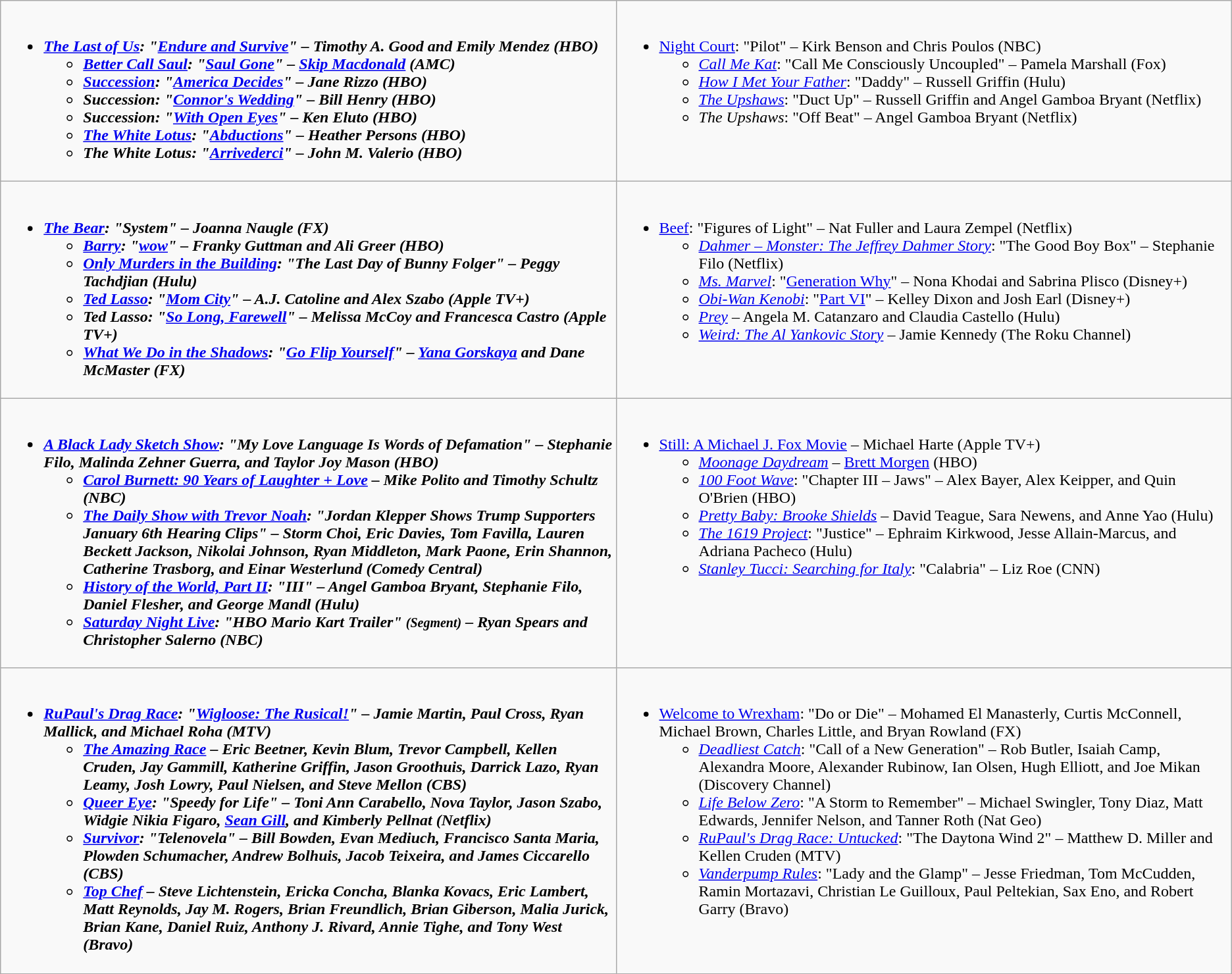<table class="wikitable">
<tr>
<td style="vertical-align:top;" width="50%"><br><ul><li><strong><em><a href='#'>The Last of Us</a><em>: "<a href='#'>Endure and Survive</a>" – Timothy A. Good and Emily Mendez (HBO)<strong><ul><li></em><a href='#'>Better Call Saul</a><em>: "<a href='#'>Saul Gone</a>" – <a href='#'>Skip Macdonald</a> (AMC)</li><li></em><a href='#'>Succession</a><em>: "<a href='#'>America Decides</a>" – Jane Rizzo (HBO)</li><li></em>Succession<em>: "<a href='#'>Connor's Wedding</a>" – Bill Henry (HBO)</li><li></em>Succession<em>: "<a href='#'>With Open Eyes</a>" – Ken Eluto (HBO)</li><li></em><a href='#'>The White Lotus</a><em>: "<a href='#'>Abductions</a>" – Heather Persons (HBO)</li><li></em>The White Lotus<em>: "<a href='#'>Arrivederci</a>" – John M. Valerio (HBO)</li></ul></li></ul></td>
<td style="vertical-align:top;" width="50%"><br><ul><li></em></strong><a href='#'>Night Court</a></em>: "Pilot" – Kirk Benson and Chris Poulos (NBC)</strong><ul><li><em><a href='#'>Call Me Kat</a></em>: "Call Me Consciously Uncoupled" – Pamela Marshall (Fox)</li><li><em><a href='#'>How I Met Your Father</a></em>: "Daddy" – Russell Griffin (Hulu)</li><li><em><a href='#'>The Upshaws</a></em>: "Duct Up" – Russell Griffin and Angel Gamboa Bryant (Netflix)</li><li><em>The Upshaws</em>: "Off Beat" – Angel Gamboa Bryant (Netflix)</li></ul></li></ul></td>
</tr>
<tr>
<td style="vertical-align:top;" width="50%"><br><ul><li><strong><em><a href='#'>The Bear</a><em>: "System" – Joanna Naugle (FX)<strong><ul><li></em><a href='#'>Barry</a><em>: "<a href='#'>wow</a>" – Franky Guttman and Ali Greer (HBO)</li><li></em><a href='#'>Only Murders in the Building</a><em>: "The Last Day of Bunny Folger" – Peggy Tachdjian (Hulu)</li><li></em><a href='#'>Ted Lasso</a><em>: "<a href='#'>Mom City</a>" – A.J. Catoline and Alex Szabo (Apple TV+)</li><li></em>Ted Lasso<em>: "<a href='#'>So Long, Farewell</a>" – Melissa McCoy and Francesca Castro (Apple TV+)</li><li></em><a href='#'>What We Do in the Shadows</a><em>: "<a href='#'>Go Flip Yourself</a>" – <a href='#'>Yana Gorskaya</a> and Dane McMaster (FX)</li></ul></li></ul></td>
<td style="vertical-align:top;" width="50%"><br><ul><li></em></strong><a href='#'>Beef</a></em>: "Figures of Light" – Nat Fuller and Laura Zempel (Netflix)</strong><ul><li><em><a href='#'>Dahmer – Monster: The Jeffrey Dahmer Story</a></em>: "The Good Boy Box" – Stephanie Filo (Netflix)</li><li><em><a href='#'>Ms. Marvel</a></em>: "<a href='#'>Generation Why</a>" – Nona Khodai and Sabrina Plisco (Disney+)</li><li><em><a href='#'>Obi-Wan Kenobi</a></em>: "<a href='#'>Part VI</a>" – Kelley Dixon and Josh Earl (Disney+)</li><li><em><a href='#'>Prey</a></em> – Angela M. Catanzaro and Claudia Castello (Hulu)</li><li><em><a href='#'>Weird: The Al Yankovic Story</a></em> – Jamie Kennedy (The Roku Channel)</li></ul></li></ul></td>
</tr>
<tr>
<td style="vertical-align:top;" width="50%"><br><ul><li><strong><em><a href='#'>A Black Lady Sketch Show</a><em>: "My Love Language Is Words of Defamation" – Stephanie Filo, Malinda Zehner Guerra, and Taylor Joy Mason (HBO)<strong><ul><li></em><a href='#'>Carol Burnett: 90 Years of Laughter + Love</a><em> – Mike Polito and Timothy Schultz (NBC)</li><li></em><a href='#'>The Daily Show with Trevor Noah</a><em>: "Jordan Klepper Shows Trump Supporters January 6th Hearing Clips" – Storm Choi, Eric Davies, Tom Favilla, Lauren Beckett Jackson, Nikolai Johnson, Ryan Middleton, Mark Paone, Erin Shannon, Catherine Trasborg, and Einar Westerlund (Comedy Central)</li><li></em><a href='#'>History of the World, Part II</a><em>: "III" – Angel Gamboa Bryant, Stephanie Filo, Daniel Flesher, and George Mandl (Hulu)</li><li></em><a href='#'>Saturday Night Live</a><em>: "HBO Mario Kart Trailer" <small>(Segment)</small> – Ryan Spears and Christopher Salerno (NBC)</li></ul></li></ul></td>
<td style="vertical-align:top;" width="50%"><br><ul><li></em></strong><a href='#'>Still: A Michael J. Fox Movie</a></em> – Michael Harte (Apple TV+)</strong><ul><li><em><a href='#'>Moonage Daydream</a></em> – <a href='#'>Brett Morgen</a> (HBO)</li><li><em><a href='#'>100 Foot Wave</a></em>: "Chapter III – Jaws" – Alex Bayer, Alex Keipper, and Quin O'Brien (HBO)</li><li><em><a href='#'>Pretty Baby: Brooke Shields</a></em> – David Teague, Sara Newens, and Anne Yao (Hulu)</li><li><em><a href='#'>The 1619 Project</a></em>: "Justice" – Ephraim Kirkwood, Jesse Allain-Marcus, and Adriana Pacheco (Hulu)</li><li><em><a href='#'>Stanley Tucci: Searching for Italy</a></em>: "Calabria" – Liz Roe (CNN)</li></ul></li></ul></td>
</tr>
<tr>
<td style="vertical-align:top;" width="50%"><br><ul><li><strong><em><a href='#'>RuPaul's Drag Race</a><em>: "<a href='#'>Wigloose: The Rusical!</a>" – Jamie Martin, Paul Cross, Ryan Mallick, and Michael Roha (MTV)<strong><ul><li></em><a href='#'>The Amazing Race</a><em> – Eric Beetner, Kevin Blum, Trevor Campbell, Kellen Cruden, Jay Gammill, Katherine Griffin, Jason Groothuis, Darrick Lazo, Ryan Leamy, Josh Lowry, Paul Nielsen, and Steve Mellon (CBS)</li><li></em><a href='#'>Queer Eye</a><em>: "Speedy for Life" – Toni Ann Carabello, Nova Taylor, Jason Szabo, Widgie Nikia Figaro, <a href='#'>Sean Gill</a>, and Kimberly Pellnat (Netflix)</li><li></em><a href='#'>Survivor</a><em>: "Telenovela" – Bill Bowden, Evan Mediuch, Francisco Santa Maria, Plowden Schumacher, Andrew Bolhuis, Jacob Teixeira, and James Ciccarello (CBS)</li><li></em><a href='#'>Top Chef</a><em> – Steve Lichtenstein, Ericka Concha, Blanka Kovacs, Eric Lambert, Matt Reynolds, Jay M. Rogers, Brian Freundlich, Brian Giberson, Malia Jurick, Brian Kane, Daniel Ruiz, Anthony J. Rivard, Annie Tighe, and Tony West (Bravo)</li></ul></li></ul></td>
<td style="vertical-align:top;" width="50%"><br><ul><li></em></strong><a href='#'>Welcome to Wrexham</a></em>: "Do or Die" – Mohamed El Manasterly, Curtis McConnell, Michael Brown, Charles Little, and Bryan Rowland (FX)</strong><ul><li><em><a href='#'>Deadliest Catch</a></em>: "Call of a New Generation" – Rob Butler, Isaiah Camp, Alexandra Moore, Alexander Rubinow, Ian Olsen, Hugh Elliott, and Joe Mikan (Discovery Channel)</li><li><em><a href='#'>Life Below Zero</a></em>: "A Storm to Remember" – Michael Swingler, Tony Diaz, Matt Edwards, Jennifer Nelson, and Tanner Roth (Nat Geo)</li><li><em><a href='#'>RuPaul's Drag Race: Untucked</a></em>: "The Daytona Wind 2" – Matthew D. Miller and Kellen Cruden (MTV)</li><li><em><a href='#'>Vanderpump Rules</a></em>: "Lady and the Glamp" – Jesse Friedman, Tom McCudden, Ramin Mortazavi, Christian Le Guilloux, Paul Peltekian, Sax Eno, and Robert Garry (Bravo)</li></ul></li></ul></td>
</tr>
</table>
